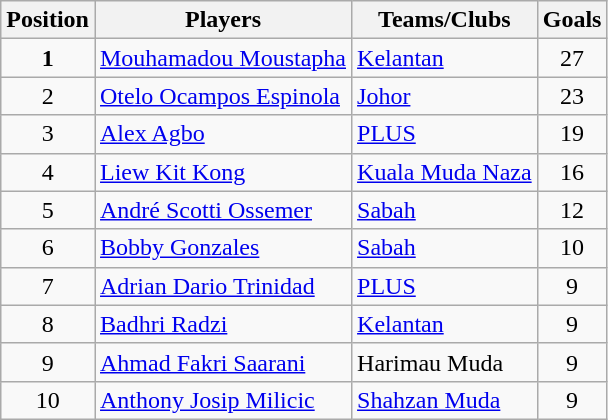<table class="wikitable sortable">
<tr>
<th>Position</th>
<th>Players</th>
<th>Teams/Clubs</th>
<th>Goals</th>
</tr>
<tr>
<td align=center><strong>1</strong></td>
<td><a href='#'>Mouhamadou Moustapha</a></td>
<td><a href='#'>Kelantan</a></td>
<td align=center>27</td>
</tr>
<tr>
<td align=center>2</td>
<td><a href='#'>Otelo Ocampos Espinola</a></td>
<td><a href='#'>Johor</a></td>
<td align=center>23</td>
</tr>
<tr>
<td align=center>3</td>
<td><a href='#'>Alex Agbo</a></td>
<td><a href='#'>PLUS</a></td>
<td align=center>19</td>
</tr>
<tr>
<td align=center>4</td>
<td><a href='#'>Liew Kit Kong</a></td>
<td><a href='#'>Kuala Muda Naza</a></td>
<td align=center>16</td>
</tr>
<tr>
<td align=center>5</td>
<td><a href='#'>André Scotti Ossemer</a></td>
<td><a href='#'>Sabah</a></td>
<td align=center>12</td>
</tr>
<tr>
<td align=center>6</td>
<td><a href='#'>Bobby Gonzales</a></td>
<td><a href='#'>Sabah</a></td>
<td align=center>10</td>
</tr>
<tr>
<td align=center>7</td>
<td><a href='#'>Adrian Dario Trinidad</a></td>
<td><a href='#'>PLUS</a></td>
<td align=center>9</td>
</tr>
<tr>
<td align=center>8</td>
<td><a href='#'>Badhri Radzi</a></td>
<td><a href='#'>Kelantan</a></td>
<td align=center>9</td>
</tr>
<tr>
<td align=center>9</td>
<td><a href='#'>Ahmad Fakri Saarani</a></td>
<td>Harimau Muda</td>
<td align=center>9</td>
</tr>
<tr>
<td align=center>10</td>
<td><a href='#'>Anthony Josip Milicic</a></td>
<td><a href='#'>Shahzan Muda</a></td>
<td align=center>9</td>
</tr>
</table>
